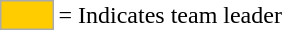<table>
<tr>
<td style="background-color:#FFCC00; border:1px solid #aaaaaa; width:2em;"></td>
<td>= Indicates team leader</td>
</tr>
</table>
